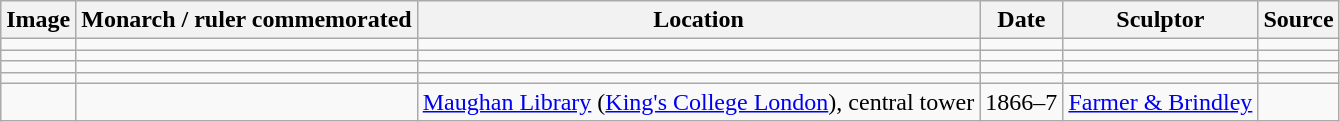<table class="wikitable sortable">
<tr>
<th>Image</th>
<th>Monarch / ruler commemorated</th>
<th>Location</th>
<th>Date</th>
<th>Sculptor</th>
<th>Source</th>
</tr>
<tr>
<td></td>
<td></td>
<td></td>
<td></td>
<td></td>
<td></td>
</tr>
<tr>
<td></td>
<td></td>
<td></td>
<td></td>
<td></td>
<td></td>
</tr>
<tr>
<td></td>
<td></td>
<td></td>
<td></td>
<td></td>
<td></td>
</tr>
<tr>
<td></td>
<td></td>
<td></td>
<td></td>
<td></td>
<td></td>
</tr>
<tr>
<td></td>
<td><strong></strong></td>
<td><a href='#'>Maughan Library</a> (<a href='#'>King's College London</a>), central tower</td>
<td>1866–7</td>
<td><a href='#'>Farmer & Brindley</a></td>
<td></td>
</tr>
</table>
